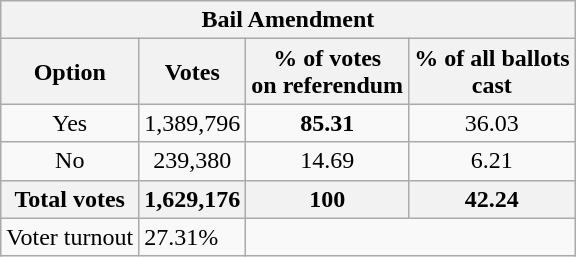<table class="wikitable">
<tr>
<th colspan=4 text align=center>Bail Amendment</th>
</tr>
<tr>
<th>Option</th>
<th>Votes</th>
<th>% of votes<br>on referendum</th>
<th>% of all ballots<br>cast</th>
</tr>
<tr>
<td text align=center>Yes</td>
<td text align=center>1,389,796</td>
<td text align=center><strong>85.31</strong></td>
<td text align=center>36.03</td>
</tr>
<tr>
<td text align=center>No</td>
<td text align=center>239,380</td>
<td text align=center>14.69</td>
<td text align=center>6.21</td>
</tr>
<tr>
<th text align=center>Total votes</th>
<th text align=center><strong>1,629,176</strong></th>
<th text align=center><strong>100</strong></th>
<th text align=center><strong>42.24</strong></th>
</tr>
<tr>
<td>Voter turnout</td>
<td>27.31%</td>
</tr>
</table>
